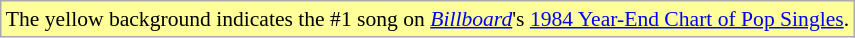<table class="wikitable" style="font-size:90%;">
<tr>
<td style="background:#ff9;">The yellow background indicates the #1 song on <a href='#'><em>Billboard</em></a>'s <a href='#'>1984 Year-End Chart of Pop Singles</a>.</td>
</tr>
</table>
